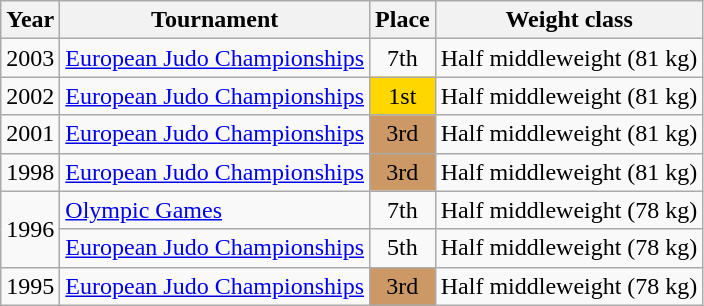<table class=wikitable>
<tr>
<th>Year</th>
<th>Tournament</th>
<th>Place</th>
<th>Weight class</th>
</tr>
<tr>
<td>2003</td>
<td><a href='#'>European Judo Championships</a></td>
<td align="center">7th</td>
<td>Half middleweight (81 kg)</td>
</tr>
<tr>
<td>2002</td>
<td><a href='#'>European Judo Championships</a></td>
<td bgcolor="gold" align="center">1st</td>
<td>Half middleweight (81 kg)</td>
</tr>
<tr>
<td>2001</td>
<td><a href='#'>European Judo Championships</a></td>
<td bgcolor="cc9966" align="center">3rd</td>
<td>Half middleweight (81 kg)</td>
</tr>
<tr>
<td>1998</td>
<td><a href='#'>European Judo Championships</a></td>
<td bgcolor="cc9966" align="center">3rd</td>
<td>Half middleweight (81 kg)</td>
</tr>
<tr>
<td rowspan=2>1996</td>
<td><a href='#'>Olympic Games</a></td>
<td align="center">7th</td>
<td>Half middleweight (78 kg)</td>
</tr>
<tr>
<td><a href='#'>European Judo Championships</a></td>
<td align="center">5th</td>
<td>Half middleweight (78 kg)</td>
</tr>
<tr>
<td>1995</td>
<td><a href='#'>European Judo Championships</a></td>
<td bgcolor="cc9966" align="center">3rd</td>
<td>Half middleweight (78 kg)</td>
</tr>
</table>
